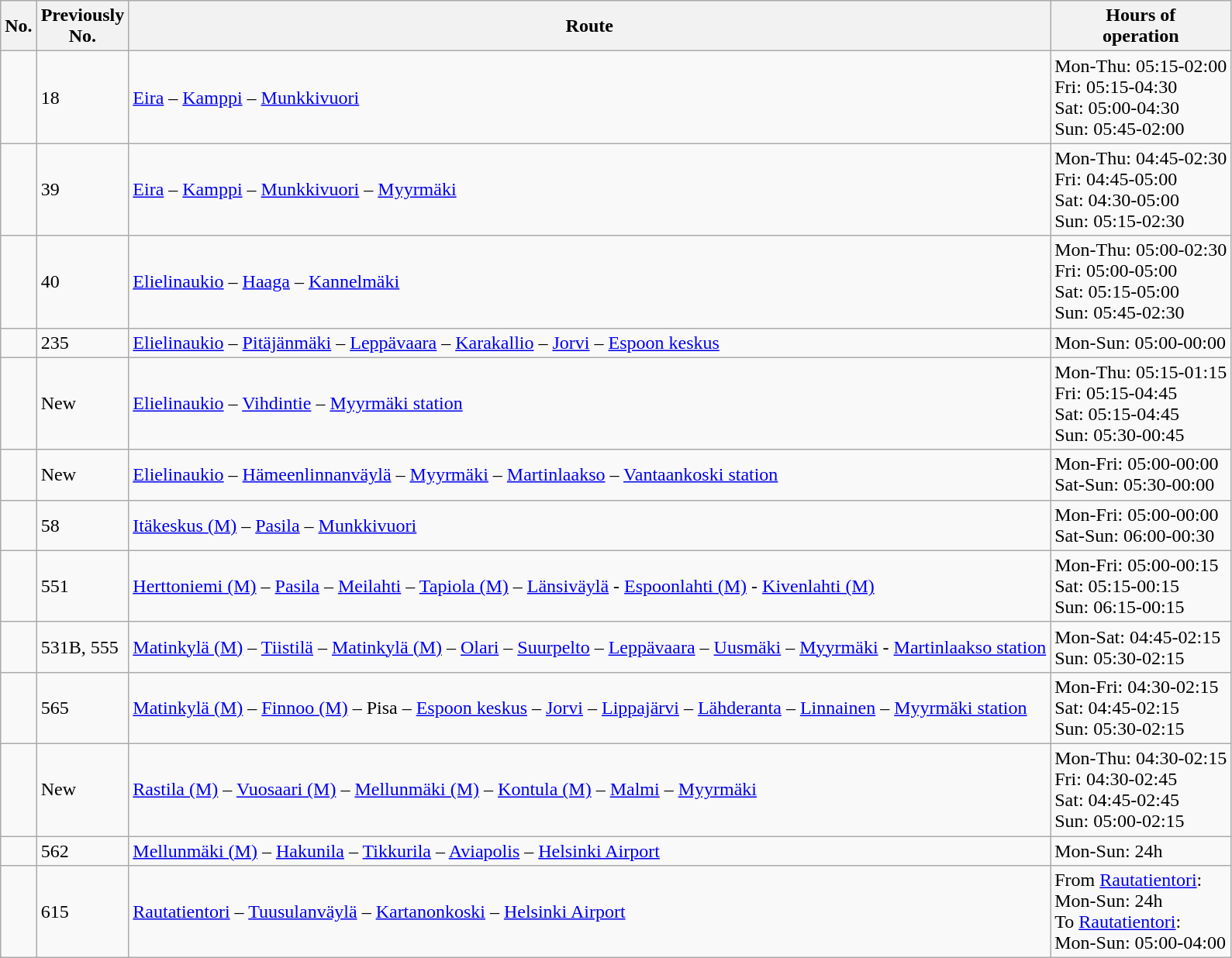<table class="wikitable mw-collapsible mw-collapsed">
<tr>
<th>No.</th>
<th>Previously<br>No.</th>
<th>Route</th>
<th>Hours of<br>operation</th>
</tr>
<tr>
<td><strong></strong></td>
<td>18</td>
<td><a href='#'>Eira</a> – <a href='#'>Kamppi</a> – <a href='#'>Munkkivuori</a></td>
<td>Mon-Thu: 05:15-02:00<br>Fri: 05:15-04:30<br>Sat: 05:00-04:30<br>Sun: 05:45-02:00</td>
</tr>
<tr>
<td><strong></strong></td>
<td>39</td>
<td><a href='#'>Eira</a> – <a href='#'>Kamppi</a> – <a href='#'>Munkkivuori</a> – <a href='#'>Myyrmäki</a></td>
<td>Mon-Thu: 04:45-02:30<br>Fri: 04:45-05:00<br>Sat: 04:30-05:00<br>Sun: 05:15-02:30</td>
</tr>
<tr>
<td><strong></strong></td>
<td>40</td>
<td><a href='#'>Elielinaukio</a> – <a href='#'>Haaga</a> – <a href='#'>Kannelmäki</a></td>
<td>Mon-Thu: 05:00-02:30<br>Fri: 05:00-05:00<br>Sat: 05:15-05:00<br>Sun: 05:45-02:30</td>
</tr>
<tr>
<td><strong></strong></td>
<td>235</td>
<td><a href='#'>Elielinaukio</a> – <a href='#'>Pitäjänmäki</a> – <a href='#'>Leppävaara</a> – <a href='#'>Karakallio</a> – <a href='#'>Jorvi</a> – <a href='#'>Espoon keskus</a></td>
<td>Mon-Sun: 05:00-00:00</td>
</tr>
<tr>
<td><strong></strong></td>
<td>New</td>
<td><a href='#'>Elielinaukio</a> – <a href='#'>Vihdintie</a> – <a href='#'>Myyrmäki station</a></td>
<td>Mon-Thu: 05:15-01:15<br>Fri: 05:15-04:45<br>Sat: 05:15-04:45<br>Sun: 05:30-00:45</td>
</tr>
<tr>
<td><strong></strong></td>
<td>New</td>
<td><a href='#'>Elielinaukio</a> – <a href='#'>Hämeenlinnanväylä</a> – <a href='#'>Myyrmäki</a> – <a href='#'>Martinlaakso</a> – <a href='#'>Vantaankoski station</a></td>
<td>Mon-Fri: 05:00-00:00<br>Sat-Sun: 05:30-00:00</td>
</tr>
<tr>
<td><strong></strong></td>
<td>58</td>
<td><a href='#'>Itäkeskus (M)</a> – <a href='#'>Pasila</a> – <a href='#'>Munkkivuori</a></td>
<td>Mon-Fri: 05:00-00:00<br>Sat-Sun: 06:00-00:30</td>
</tr>
<tr>
<td><strong></strong></td>
<td>551</td>
<td><a href='#'>Herttoniemi (M)</a> – <a href='#'>Pasila</a> – <a href='#'>Meilahti</a> – <a href='#'>Tapiola (M)</a> – <a href='#'>Länsiväylä</a> - <a href='#'>Espoonlahti (M)</a> - <a href='#'>Kivenlahti (M)</a></td>
<td>Mon-Fri: 05:00-00:15<br>Sat: 05:15-00:15<br>Sun: 06:15-00:15</td>
</tr>
<tr>
<td><strong></strong></td>
<td>531B, 555</td>
<td><a href='#'>Matinkylä (M)</a> – <a href='#'>Tiistilä</a> – <a href='#'>Matinkylä (M)</a> – <a href='#'>Olari</a> – <a href='#'>Suurpelto</a> – <a href='#'>Leppävaara</a> – <a href='#'>Uusmäki</a> – <a href='#'>Myyrmäki</a> - <a href='#'>Martinlaakso station</a></td>
<td>Mon-Sat: 04:45-02:15<br>Sun: 05:30-02:15</td>
</tr>
<tr>
<td><strong></strong></td>
<td>565</td>
<td><a href='#'>Matinkylä (M)</a> – <a href='#'>Finnoo (M)</a> – Pisa – <a href='#'>Espoon keskus</a> – <a href='#'>Jorvi</a> – <a href='#'>Lippajärvi</a> – <a href='#'>Lähderanta</a> – <a href='#'>Linnainen</a> – <a href='#'>Myyrmäki station</a></td>
<td>Mon-Fri: 04:30-02:15<br>Sat: 04:45-02:15<br>Sun: 05:30-02:15</td>
</tr>
<tr>
<td><strong></strong></td>
<td>New</td>
<td><a href='#'>Rastila (M)</a> – <a href='#'>Vuosaari (M)</a> – <a href='#'>Mellunmäki (M)</a> – <a href='#'>Kontula (M)</a> – <a href='#'>Malmi</a> – <a href='#'>Myyrmäki</a></td>
<td>Mon-Thu: 04:30-02:15<br>Fri: 04:30-02:45<br>Sat: 04:45-02:45<br>Sun: 05:00-02:15</td>
</tr>
<tr>
<td><strong></strong></td>
<td>562</td>
<td><a href='#'>Mellunmäki (M)</a> – <a href='#'>Hakunila</a> – <a href='#'>Tikkurila</a> – <a href='#'>Aviapolis</a> – <a href='#'>Helsinki Airport</a></td>
<td>Mon-Sun: 24h</td>
</tr>
<tr>
<td><strong></strong></td>
<td>615</td>
<td><a href='#'>Rautatientori</a> – <a href='#'>Tuusulanväylä</a> – <a href='#'>Kartanonkoski</a> – <a href='#'>Helsinki Airport</a></td>
<td>From <a href='#'>Rautatientori</a>:<br>Mon-Sun: 24h<br>To <a href='#'>Rautatientori</a>:<br>Mon-Sun: 05:00-04:00</td>
</tr>
</table>
